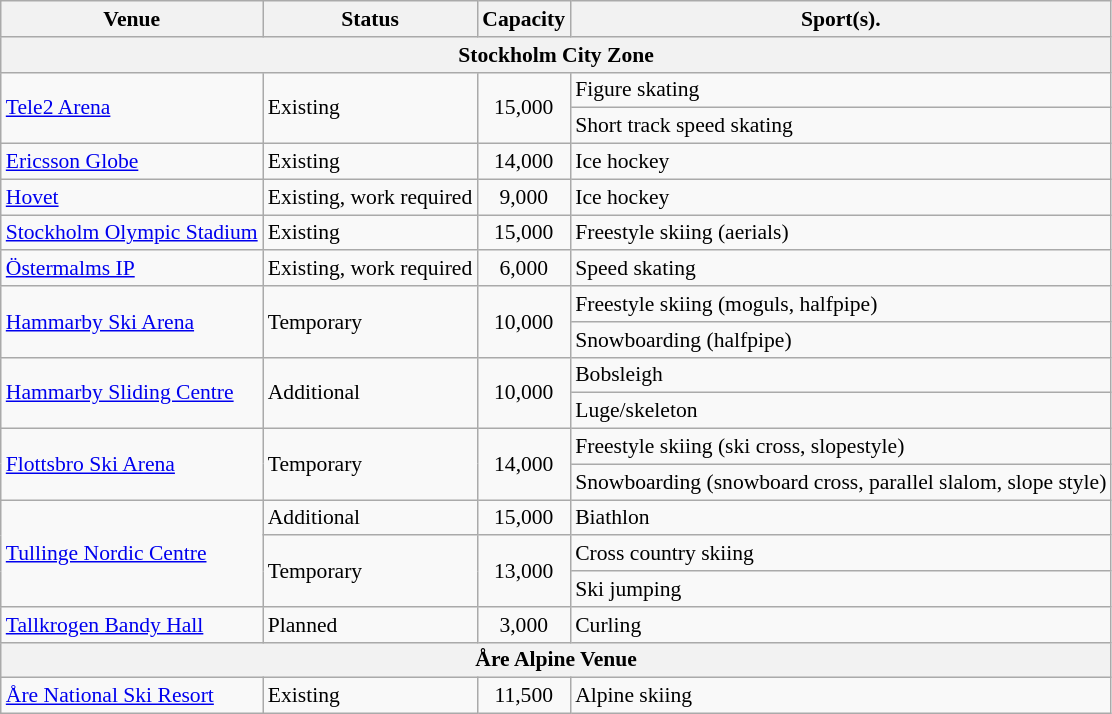<table class="wikitable sortable" style="font-size:90%">
<tr>
<th>Venue</th>
<th>Status</th>
<th>Capacity</th>
<th>Sport(s).</th>
</tr>
<tr>
<th colspan=4>Stockholm City Zone</th>
</tr>
<tr>
<td rowspan=2><a href='#'>Tele2 Arena</a></td>
<td rowspan=2>Existing</td>
<td rowspan=2 align=center>15,000</td>
<td>Figure skating</td>
</tr>
<tr>
<td>Short track speed skating</td>
</tr>
<tr>
<td><a href='#'>Ericsson Globe</a></td>
<td>Existing</td>
<td align=center>14,000</td>
<td>Ice hockey</td>
</tr>
<tr>
<td><a href='#'>Hovet</a></td>
<td>Existing, work required</td>
<td align=center>9,000</td>
<td>Ice hockey</td>
</tr>
<tr>
<td><a href='#'>Stockholm Olympic Stadium</a></td>
<td>Existing</td>
<td align=center>15,000</td>
<td>Freestyle skiing (aerials)</td>
</tr>
<tr>
<td><a href='#'>Östermalms IP</a></td>
<td>Existing, work required</td>
<td align=center>6,000</td>
<td>Speed skating</td>
</tr>
<tr>
<td rowspan=2><a href='#'>Hammarby Ski Arena</a></td>
<td rowspan=2>Temporary</td>
<td rowspan=2 align=center>10,000</td>
<td>Freestyle skiing (moguls, halfpipe)</td>
</tr>
<tr>
<td>Snowboarding (halfpipe)</td>
</tr>
<tr>
<td rowspan=2><a href='#'>Hammarby Sliding Centre</a></td>
<td rowspan=2>Additional</td>
<td rowspan=2 align=center>10,000</td>
<td>Bobsleigh</td>
</tr>
<tr>
<td>Luge/skeleton</td>
</tr>
<tr>
<td rowspan=2><a href='#'>Flottsbro Ski Arena</a></td>
<td rowspan=2>Temporary</td>
<td rowspan=2 align=center>14,000</td>
<td>Freestyle skiing (ski cross, slopestyle)</td>
</tr>
<tr>
<td>Snowboarding (snowboard cross, parallel slalom, slope style)</td>
</tr>
<tr>
<td rowspan=3><a href='#'>Tullinge Nordic Centre</a></td>
<td>Additional</td>
<td align=center>15,000</td>
<td>Biathlon</td>
</tr>
<tr>
<td rowspan=2>Temporary</td>
<td rowspan=2 align=center>13,000</td>
<td>Cross country skiing</td>
</tr>
<tr>
<td>Ski jumping</td>
</tr>
<tr>
<td><a href='#'>Tallkrogen Bandy Hall</a></td>
<td>Planned</td>
<td align=center>3,000</td>
<td>Curling</td>
</tr>
<tr>
<th colspan=4>Åre Alpine Venue</th>
</tr>
<tr>
<td><a href='#'>Åre National Ski Resort</a></td>
<td>Existing</td>
<td align=center>11,500</td>
<td>Alpine skiing</td>
</tr>
</table>
